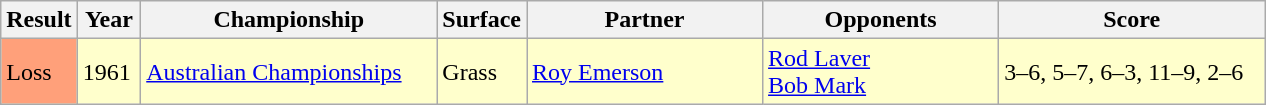<table class="sortable wikitable">
<tr>
<th style="width:40px">Result</th>
<th style="width:35px">Year</th>
<th style="width:190px">Championship</th>
<th style="width:50px">Surface</th>
<th style="width:150px">Partner</th>
<th style="width:150px">Opponents</th>
<th style="width:170px" class="unsortable">Score</th>
</tr>
<tr style="background:#ffc;">
<td style="background:#ffa07a;">Loss</td>
<td>1961</td>
<td><a href='#'>Australian Championships</a></td>
<td>Grass</td>
<td> <a href='#'>Roy Emerson</a></td>
<td> <a href='#'>Rod Laver</a> <br>  <a href='#'>Bob Mark</a></td>
<td>3–6, 5–7, 6–3, 11–9, 2–6</td>
</tr>
</table>
